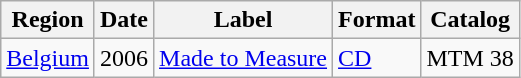<table class="wikitable">
<tr>
<th>Region</th>
<th>Date</th>
<th>Label</th>
<th>Format</th>
<th>Catalog</th>
</tr>
<tr>
<td><a href='#'>Belgium</a></td>
<td>2006</td>
<td><a href='#'>Made to Measure</a></td>
<td><a href='#'>CD</a></td>
<td>MTM 38</td>
</tr>
</table>
